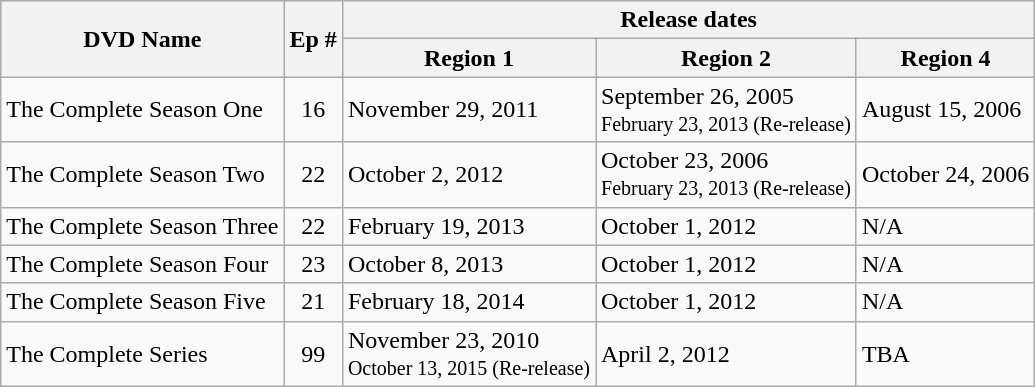<table class="wikitable">
<tr>
<th rowspan="2">DVD Name</th>
<th rowspan="2">Ep #</th>
<th colspan="4">Release dates</th>
</tr>
<tr>
<th>Region 1</th>
<th>Region 2</th>
<th>Region 4</th>
</tr>
<tr>
<td>The Complete Season One</td>
<td style="text-align:center;">16</td>
<td>November 29, 2011</td>
<td>September 26, 2005 <br><small>February 23, 2013 (Re-release)</small></td>
<td>August 15, 2006</td>
</tr>
<tr>
<td>The Complete Season Two</td>
<td style="text-align:center;">22</td>
<td>October 2, 2012</td>
<td>October 23, 2006 <br><small>February 23, 2013 (Re-release)</small></td>
<td>October 24, 2006</td>
</tr>
<tr>
<td>The Complete Season Three</td>
<td style="text-align:center;">22</td>
<td>February 19, 2013</td>
<td>October 1, 2012</td>
<td>N/A</td>
</tr>
<tr>
<td>The Complete Season Four</td>
<td style="text-align:center;">23</td>
<td>October 8, 2013</td>
<td>October 1, 2012</td>
<td>N/A</td>
</tr>
<tr>
<td>The Complete Season Five</td>
<td style="text-align:center;">21</td>
<td>February 18, 2014</td>
<td>October 1, 2012</td>
<td>N/A</td>
</tr>
<tr>
<td>The Complete Series</td>
<td style="text-align:center;">99</td>
<td>November 23, 2010 <br><small>October 13, 2015 (Re-release)</small></td>
<td>April 2, 2012</td>
<td>TBA</td>
</tr>
</table>
